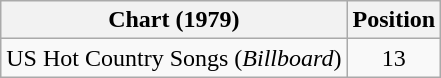<table class="wikitable">
<tr>
<th>Chart (1979)</th>
<th>Position</th>
</tr>
<tr>
<td>US Hot Country Songs (<em>Billboard</em>)</td>
<td align="center">13</td>
</tr>
</table>
